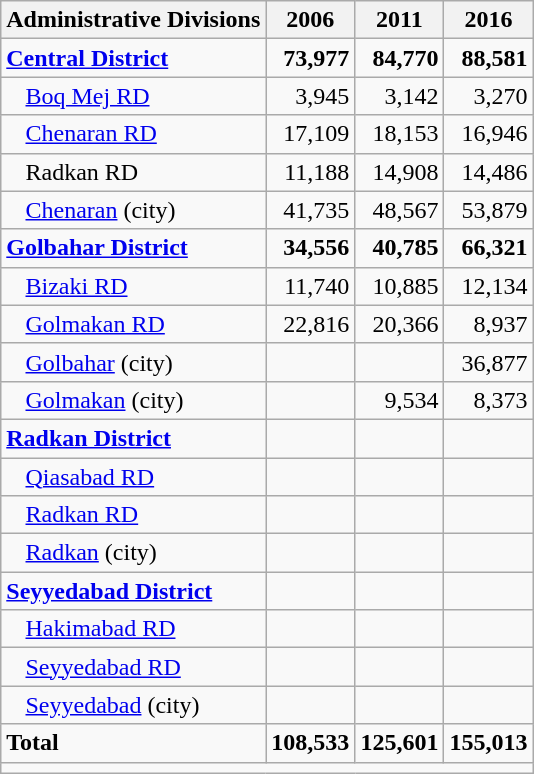<table class="wikitable">
<tr>
<th>Administrative Divisions</th>
<th>2006</th>
<th>2011</th>
<th>2016</th>
</tr>
<tr>
<td><strong><a href='#'>Central District</a></strong></td>
<td style="text-align: right;"><strong>73,977</strong></td>
<td style="text-align: right;"><strong>84,770</strong></td>
<td style="text-align: right;"><strong>88,581</strong></td>
</tr>
<tr>
<td style="padding-left: 1em;"><a href='#'>Boq Mej RD</a></td>
<td style="text-align: right;">3,945</td>
<td style="text-align: right;">3,142</td>
<td style="text-align: right;">3,270</td>
</tr>
<tr>
<td style="padding-left: 1em;"><a href='#'>Chenaran RD</a></td>
<td style="text-align: right;">17,109</td>
<td style="text-align: right;">18,153</td>
<td style="text-align: right;">16,946</td>
</tr>
<tr>
<td style="padding-left: 1em;">Radkan RD</td>
<td style="text-align: right;">11,188</td>
<td style="text-align: right;">14,908</td>
<td style="text-align: right;">14,486</td>
</tr>
<tr>
<td style="padding-left: 1em;"><a href='#'>Chenaran</a> (city)</td>
<td style="text-align: right;">41,735</td>
<td style="text-align: right;">48,567</td>
<td style="text-align: right;">53,879</td>
</tr>
<tr>
<td><strong><a href='#'>Golbahar District</a></strong></td>
<td style="text-align: right;"><strong>34,556</strong></td>
<td style="text-align: right;"><strong>40,785</strong></td>
<td style="text-align: right;"><strong>66,321</strong></td>
</tr>
<tr>
<td style="padding-left: 1em;"><a href='#'>Bizaki RD</a></td>
<td style="text-align: right;">11,740</td>
<td style="text-align: right;">10,885</td>
<td style="text-align: right;">12,134</td>
</tr>
<tr>
<td style="padding-left: 1em;"><a href='#'>Golmakan RD</a></td>
<td style="text-align: right;">22,816</td>
<td style="text-align: right;">20,366</td>
<td style="text-align: right;">8,937</td>
</tr>
<tr>
<td style="padding-left: 1em;"><a href='#'>Golbahar</a> (city)</td>
<td style="text-align: right;"></td>
<td style="text-align: right;"></td>
<td style="text-align: right;">36,877</td>
</tr>
<tr>
<td style="padding-left: 1em;"><a href='#'>Golmakan</a> (city)</td>
<td style="text-align: right;"></td>
<td style="text-align: right;">9,534</td>
<td style="text-align: right;">8,373</td>
</tr>
<tr>
<td><strong><a href='#'>Radkan District</a></strong></td>
<td style="text-align: right;"></td>
<td style="text-align: right;"></td>
<td style="text-align: right;"></td>
</tr>
<tr>
<td style="padding-left: 1em;"><a href='#'>Qiasabad RD</a></td>
<td style="text-align: right;"></td>
<td style="text-align: right;"></td>
<td style="text-align: right;"></td>
</tr>
<tr>
<td style="padding-left: 1em;"><a href='#'>Radkan RD</a></td>
<td style="text-align: right;"></td>
<td style="text-align: right;"></td>
<td style="text-align: right;"></td>
</tr>
<tr>
<td style="padding-left: 1em;"><a href='#'>Radkan</a> (city)</td>
<td style="text-align: right;"></td>
<td style="text-align: right;"></td>
<td style="text-align: right;"></td>
</tr>
<tr>
<td><strong><a href='#'>Seyyedabad District</a></strong></td>
<td style="text-align: right;"></td>
<td style="text-align: right;"></td>
<td style="text-align: right;"></td>
</tr>
<tr>
<td style="padding-left: 1em;"><a href='#'>Hakimabad RD</a></td>
<td style="text-align: right;"></td>
<td style="text-align: right;"></td>
<td style="text-align: right;"></td>
</tr>
<tr>
<td style="padding-left: 1em;"><a href='#'>Seyyedabad RD</a></td>
<td style="text-align: right;"></td>
<td style="text-align: right;"></td>
<td style="text-align: right;"></td>
</tr>
<tr>
<td style="padding-left: 1em;"><a href='#'>Seyyedabad</a> (city)</td>
<td style="text-align: right;"></td>
<td style="text-align: right;"></td>
<td style="text-align: right;"></td>
</tr>
<tr>
<td><strong>Total</strong></td>
<td style="text-align: right;"><strong>108,533</strong></td>
<td style="text-align: right;"><strong>125,601</strong></td>
<td style="text-align: right;"><strong>155,013</strong></td>
</tr>
<tr>
<td colspan=4></td>
</tr>
</table>
